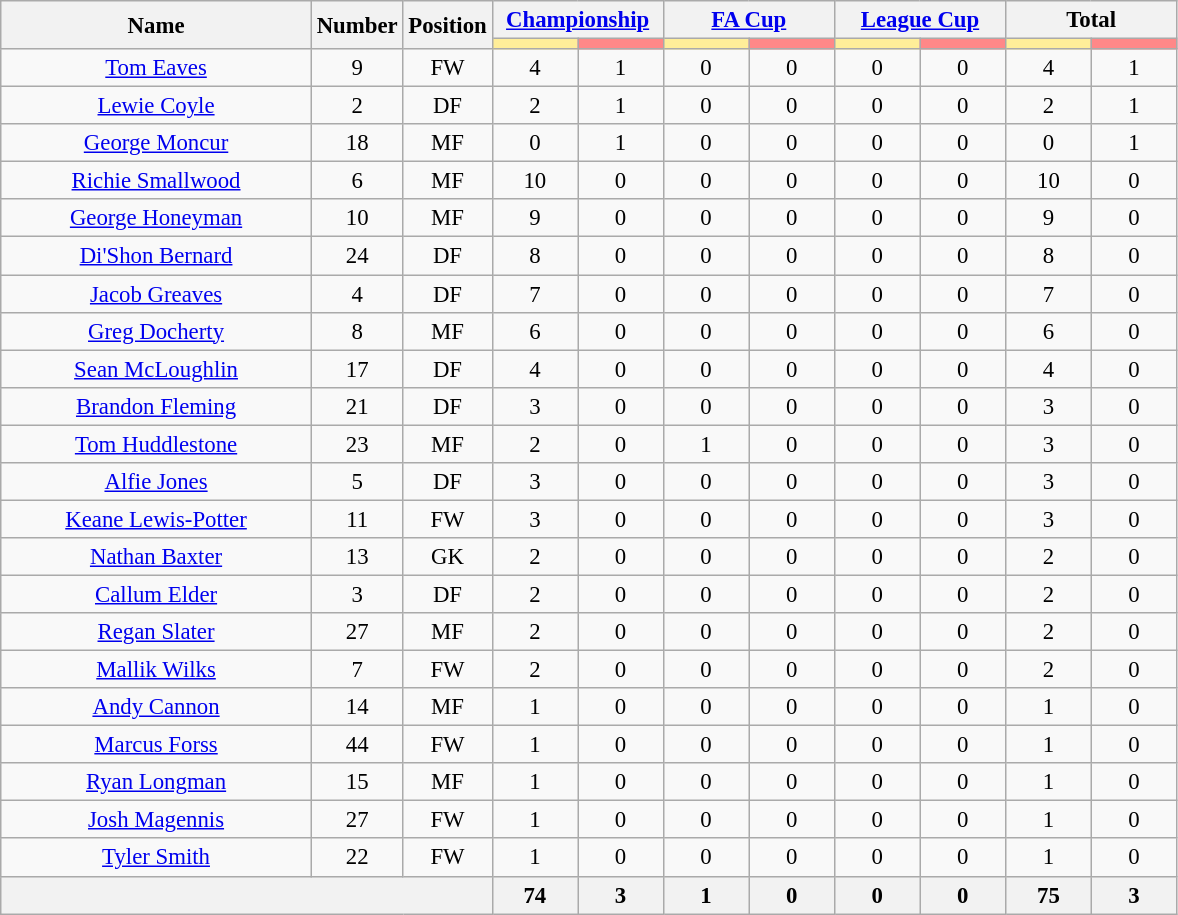<table class="wikitable" style="font-size: 95%; text-align: center">
<tr>
<th rowspan="2;" style="width:200px;">Name</th>
<th rowspan=2>Number</th>
<th rowspan=2>Position</th>
<th colspan=2><a href='#'>Championship</a></th>
<th colspan=2><a href='#'>FA Cup</a></th>
<th colspan=2><a href='#'>League Cup</a></th>
<th colspan=2>Total</th>
</tr>
<tr>
<th style="width:50px; background:#fe9;"></th>
<th style="width:50px; background:#ff8888;"></th>
<th style="width:50px; background:#fe9;"></th>
<th style="width:50px; background:#ff8888;"></th>
<th style="width:50px; background:#fe9;"></th>
<th style="width:50px; background:#ff8888;"></th>
<th style="width:50px; background:#fe9;"></th>
<th style="width:50px; background:#ff8888;"></th>
</tr>
<tr>
<td> <a href='#'>Tom Eaves</a></td>
<td>9</td>
<td>FW</td>
<td>4</td>
<td>1</td>
<td>0</td>
<td>0</td>
<td>0</td>
<td>0</td>
<td>4</td>
<td>1</td>
</tr>
<tr>
<td> <a href='#'>Lewie Coyle</a></td>
<td>2</td>
<td>DF</td>
<td>2</td>
<td>1</td>
<td>0</td>
<td>0</td>
<td>0</td>
<td>0</td>
<td>2</td>
<td>1</td>
</tr>
<tr>
<td> <a href='#'>George Moncur</a></td>
<td>18</td>
<td>MF</td>
<td>0</td>
<td>1</td>
<td>0</td>
<td>0</td>
<td>0</td>
<td>0</td>
<td>0</td>
<td>1</td>
</tr>
<tr>
<td> <a href='#'>Richie Smallwood</a></td>
<td>6</td>
<td>MF</td>
<td>10</td>
<td>0</td>
<td>0</td>
<td>0</td>
<td>0</td>
<td>0</td>
<td>10</td>
<td>0</td>
</tr>
<tr>
<td> <a href='#'>George Honeyman</a></td>
<td>10</td>
<td>MF</td>
<td>9</td>
<td>0</td>
<td>0</td>
<td>0</td>
<td>0</td>
<td>0</td>
<td>9</td>
<td>0</td>
</tr>
<tr>
<td> <a href='#'>Di'Shon Bernard</a></td>
<td>24</td>
<td>DF</td>
<td>8</td>
<td>0</td>
<td>0</td>
<td>0</td>
<td>0</td>
<td>0</td>
<td>8</td>
<td>0</td>
</tr>
<tr>
<td> <a href='#'>Jacob Greaves</a></td>
<td>4</td>
<td>DF</td>
<td>7</td>
<td>0</td>
<td>0</td>
<td>0</td>
<td>0</td>
<td>0</td>
<td>7</td>
<td>0</td>
</tr>
<tr>
<td> <a href='#'>Greg Docherty</a></td>
<td>8</td>
<td>MF</td>
<td>6</td>
<td>0</td>
<td>0</td>
<td>0</td>
<td>0</td>
<td>0</td>
<td>6</td>
<td>0</td>
</tr>
<tr>
<td> <a href='#'>Sean McLoughlin</a></td>
<td>17</td>
<td>DF</td>
<td>4</td>
<td>0</td>
<td>0</td>
<td>0</td>
<td>0</td>
<td>0</td>
<td>4</td>
<td>0</td>
</tr>
<tr>
<td> <a href='#'>Brandon Fleming</a></td>
<td>21</td>
<td>DF</td>
<td>3</td>
<td>0</td>
<td>0</td>
<td>0</td>
<td>0</td>
<td>0</td>
<td>3</td>
<td>0</td>
</tr>
<tr>
<td> <a href='#'>Tom Huddlestone</a></td>
<td>23</td>
<td>MF</td>
<td>2</td>
<td>0</td>
<td>1</td>
<td>0</td>
<td>0</td>
<td>0</td>
<td>3</td>
<td>0</td>
</tr>
<tr>
<td> <a href='#'>Alfie Jones</a></td>
<td>5</td>
<td>DF</td>
<td>3</td>
<td>0</td>
<td>0</td>
<td>0</td>
<td>0</td>
<td>0</td>
<td>3</td>
<td>0</td>
</tr>
<tr>
<td> <a href='#'>Keane Lewis-Potter</a></td>
<td>11</td>
<td>FW</td>
<td>3</td>
<td>0</td>
<td>0</td>
<td>0</td>
<td>0</td>
<td>0</td>
<td>3</td>
<td>0</td>
</tr>
<tr>
<td> <a href='#'>Nathan Baxter</a></td>
<td>13</td>
<td>GK</td>
<td>2</td>
<td>0</td>
<td>0</td>
<td>0</td>
<td>0</td>
<td>0</td>
<td>2</td>
<td>0</td>
</tr>
<tr>
<td> <a href='#'>Callum Elder</a></td>
<td>3</td>
<td>DF</td>
<td>2</td>
<td>0</td>
<td>0</td>
<td>0</td>
<td>0</td>
<td>0</td>
<td>2</td>
<td>0</td>
</tr>
<tr>
<td> <a href='#'>Regan Slater</a></td>
<td>27</td>
<td>MF</td>
<td>2</td>
<td>0</td>
<td>0</td>
<td>0</td>
<td>0</td>
<td>0</td>
<td>2</td>
<td>0</td>
</tr>
<tr>
<td> <a href='#'>Mallik Wilks</a></td>
<td>7</td>
<td>FW</td>
<td>2</td>
<td>0</td>
<td>0</td>
<td>0</td>
<td>0</td>
<td>0</td>
<td>2</td>
<td>0</td>
</tr>
<tr>
<td> <a href='#'>Andy Cannon</a></td>
<td>14</td>
<td>MF</td>
<td>1</td>
<td>0</td>
<td>0</td>
<td>0</td>
<td>0</td>
<td>0</td>
<td>1</td>
<td>0</td>
</tr>
<tr>
<td> <a href='#'>Marcus Forss</a></td>
<td>44</td>
<td>FW</td>
<td>1</td>
<td>0</td>
<td>0</td>
<td>0</td>
<td>0</td>
<td>0</td>
<td>1</td>
<td>0</td>
</tr>
<tr>
<td> <a href='#'>Ryan Longman</a></td>
<td>15</td>
<td>MF</td>
<td>1</td>
<td>0</td>
<td>0</td>
<td>0</td>
<td>0</td>
<td>0</td>
<td>1</td>
<td>0</td>
</tr>
<tr>
<td> <a href='#'>Josh Magennis</a></td>
<td>27</td>
<td>FW</td>
<td>1</td>
<td>0</td>
<td>0</td>
<td>0</td>
<td>0</td>
<td>0</td>
<td>1</td>
<td>0</td>
</tr>
<tr>
<td> <a href='#'>Tyler Smith</a></td>
<td>22</td>
<td>FW</td>
<td>1</td>
<td>0</td>
<td>0</td>
<td>0</td>
<td>0</td>
<td>0</td>
<td>1</td>
<td>0</td>
</tr>
<tr>
<th scope="row" colspan="3"></th>
<th>74</th>
<th>3</th>
<th>1</th>
<th>0</th>
<th>0</th>
<th>0</th>
<th>75</th>
<th>3</th>
</tr>
</table>
